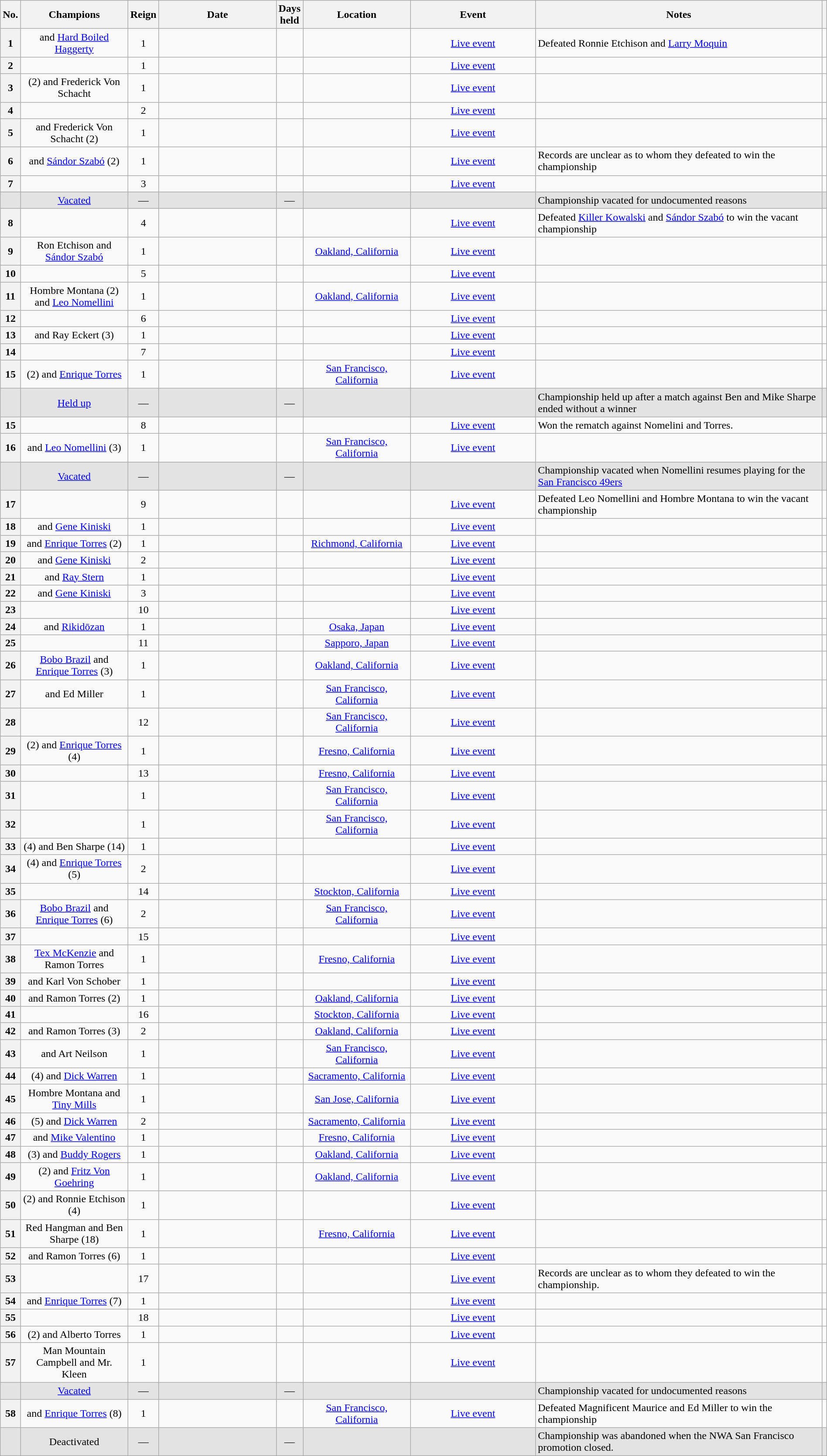<table class="wikitable sortable" style="text-align: center" width=100%>
<tr>
<th width=0 data-sort-type="number" scope="col">No.</th>
<th width=14% scope="col">Champions</th>
<th width=0 scope="col">Reign</th>
<th width=16% scope="col">Date</th>
<th width=0 data-sort-type="number" scope="col">Days held</th>
<th width=14% scope="col">Location</th>
<th width=17% scope="col">Event</th>
<th width=51% class="unsortable" scope="col">Notes</th>
<th width=0 class="unsortable" scope="col"></th>
</tr>
<tr>
<th scope="row">1</th>
<td> and <a href='#'>Hard Boiled Haggerty</a></td>
<td>1</td>
<td></td>
<td></td>
<td></td>
<td><a href='#'>Live event</a></td>
<td align=left>Defeated Ronnie Etchison and <a href='#'>Larry Moquin</a></td>
<td></td>
</tr>
<tr>
<th scope="row">2</th>
<td></td>
<td>1</td>
<td></td>
<td></td>
<td></td>
<td><a href='#'>Live event</a></td>
<td align=left> </td>
<td></td>
</tr>
<tr>
<th scope="row">3</th>
<td> (2) and Frederick Von Schacht</td>
<td>1</td>
<td></td>
<td></td>
<td></td>
<td><a href='#'>Live event</a></td>
<td align=left> </td>
<td></td>
</tr>
<tr>
<th scope="row">4</th>
<td></td>
<td>2</td>
<td></td>
<td></td>
<td></td>
<td><a href='#'>Live event</a></td>
<td align=left> </td>
<td></td>
</tr>
<tr>
<th scope="row">5</th>
<td> and Frederick Von Schacht (2)</td>
<td>1</td>
<td></td>
<td></td>
<td></td>
<td><a href='#'>Live event</a></td>
<td align=left> </td>
<td></td>
</tr>
<tr>
<th scope="row">6</th>
<td> and <a href='#'>Sándor Szabó</a> (2)</td>
<td>1</td>
<td> </td>
<td align="center"></td>
<td></td>
<td><a href='#'>Live event</a></td>
<td align=left>Records are unclear as to whom they defeated to win the championship</td>
<td></td>
</tr>
<tr>
<th scope="row">7</th>
<td></td>
<td>3</td>
<td></td>
<td align="center"></td>
<td></td>
<td><a href='#'>Live event</a></td>
<td align=left> </td>
<td></td>
</tr>
<tr style="background-color:#e3e3e3">
<td scope="row"></td>
<td><a href='#'>Vacated</a></td>
<td>—</td>
<td></td>
<td>—</td>
<td></td>
<td></td>
<td align=left>Championship vacated for undocumented reasons</td>
<td></td>
</tr>
<tr>
<th scope="row">8</th>
<td></td>
<td>4</td>
<td></td>
<td></td>
<td></td>
<td><a href='#'>Live event</a></td>
<td align=left>Defeated <a href='#'>Killer Kowalski</a> and <a href='#'>Sándor Szabó</a> to win the vacant championship</td>
<td></td>
</tr>
<tr>
<th scope="row">9</th>
<td>Ron Etchison and <a href='#'>Sándor Szabó</a></td>
<td>1</td>
<td></td>
<td></td>
<td><a href='#'>Oakland, California</a></td>
<td><a href='#'>Live event</a></td>
<td align=left> </td>
<td></td>
</tr>
<tr>
<th scope="row">10</th>
<td></td>
<td>5</td>
<td></td>
<td></td>
<td></td>
<td><a href='#'>Live event</a></td>
<td align=left> </td>
<td></td>
</tr>
<tr>
<th scope="row">11</th>
<td>Hombre Montana (2) and <a href='#'>Leo Nomellini</a></td>
<td>1</td>
<td></td>
<td></td>
<td><a href='#'>Oakland, California</a></td>
<td><a href='#'>Live event</a></td>
<td align=left> </td>
<td></td>
</tr>
<tr>
<th scope="row">12</th>
<td></td>
<td>6</td>
<td></td>
<td></td>
<td></td>
<td><a href='#'>Live event</a></td>
<td align=left> </td>
<td></td>
</tr>
<tr>
<th scope="row">13</th>
<td> and Ray Eckert (3)</td>
<td>1</td>
<td></td>
<td></td>
<td></td>
<td><a href='#'>Live event</a></td>
<td align=left> </td>
<td></td>
</tr>
<tr>
<th scope="row">14</th>
<td></td>
<td>7</td>
<td></td>
<td></td>
<td></td>
<td><a href='#'>Live event</a></td>
<td align=left> </td>
<td></td>
</tr>
<tr>
<th scope="row">15</th>
<td> (2) and <a href='#'>Enrique Torres</a></td>
<td>1</td>
<td></td>
<td align="center"></td>
<td><a href='#'>San Francisco, California</a></td>
<td><a href='#'>Live event</a></td>
<td align=left> </td>
<td></td>
</tr>
<tr style="background-color:#e3e3e3">
<td scope="row"></td>
<td><a href='#'>Held up</a></td>
<td>—</td>
<td></td>
<td>—</td>
<td></td>
<td></td>
<td align=left>Championship held up after a match against Ben and Mike Sharpe ended without a winner</td>
<td></td>
</tr>
<tr>
<th scope="row">15</th>
<td></td>
<td>8</td>
<td></td>
<td align="center"></td>
<td></td>
<td><a href='#'>Live event</a></td>
<td align=left>Won the rematch against Nomelini and Torres.</td>
<td></td>
</tr>
<tr>
<th scope="row">16</th>
<td> and <a href='#'>Leo Nomellini</a> (3)</td>
<td>1</td>
<td></td>
<td align="center"></td>
<td><a href='#'>San Francisco, California</a></td>
<td><a href='#'>Live event</a></td>
<td align=left> </td>
<td></td>
</tr>
<tr style="background-color:#e3e3e3">
<td scope="row"></td>
<td><a href='#'>Vacated</a></td>
<td>—</td>
<td></td>
<td>—</td>
<td></td>
<td></td>
<td align=left>Championship vacated when Nomellini resumes playing for the <a href='#'>San Francisco 49ers</a></td>
<td></td>
</tr>
<tr>
<th scope="row">17</th>
<td></td>
<td>9</td>
<td></td>
<td></td>
<td></td>
<td><a href='#'>Live event</a></td>
<td align=left>Defeated Leo Nomellini and Hombre Montana to win the vacant championship</td>
<td></td>
</tr>
<tr>
<th scope="row">18</th>
<td> and <a href='#'>Gene Kiniski</a></td>
<td>1</td>
<td></td>
<td></td>
<td></td>
<td><a href='#'>Live event</a></td>
<td align=left> </td>
<td></td>
</tr>
<tr>
<th scope="row">19</th>
<td> and <a href='#'>Enrique Torres</a> (2)</td>
<td>1</td>
<td></td>
<td></td>
<td><a href='#'>Richmond, California</a></td>
<td><a href='#'>Live event</a></td>
<td align=left> </td>
<td></td>
</tr>
<tr>
<th scope="row">20</th>
<td> and <a href='#'>Gene Kiniski</a></td>
<td>2</td>
<td></td>
<td></td>
<td></td>
<td><a href='#'>Live event</a></td>
<td align=left> </td>
<td></td>
</tr>
<tr>
<th scope="row">21</th>
<td> and <a href='#'>Ray Stern</a></td>
<td>1</td>
<td></td>
<td align="center"></td>
<td></td>
<td><a href='#'>Live event</a></td>
<td align=left> </td>
<td></td>
</tr>
<tr>
<th scope="row">22</th>
<td> and <a href='#'>Gene Kiniski</a></td>
<td>3</td>
<td></td>
<td align="center"></td>
<td></td>
<td><a href='#'>Live event</a></td>
<td align=left> </td>
<td></td>
</tr>
<tr>
<th scope="row">23</th>
<td></td>
<td>10</td>
<td></td>
<td></td>
<td></td>
<td><a href='#'>Live event</a></td>
<td align=left> </td>
<td></td>
</tr>
<tr>
<th scope="row">24</th>
<td> and <a href='#'>Rikidōzan</a></td>
<td>1</td>
<td></td>
<td></td>
<td><a href='#'>Osaka, Japan</a></td>
<td><a href='#'>Live event</a></td>
<td align=left> </td>
<td></td>
</tr>
<tr>
<th scope="row">25</th>
<td></td>
<td>11</td>
<td></td>
<td></td>
<td><a href='#'>Sapporo, Japan</a></td>
<td><a href='#'>Live event</a></td>
<td align=left> </td>
<td></td>
</tr>
<tr>
<th scope="row">26</th>
<td><a href='#'>Bobo Brazil</a> and <a href='#'>Enrique Torres</a> (3)</td>
<td>1</td>
<td></td>
<td></td>
<td><a href='#'>Oakland, California</a></td>
<td><a href='#'>Live event</a></td>
<td align=left> </td>
<td></td>
</tr>
<tr>
<th scope="row">27</th>
<td> and Ed Miller</td>
<td>1</td>
<td></td>
<td></td>
<td><a href='#'>San Francisco, California</a></td>
<td><a href='#'>Live event</a></td>
<td align=left> </td>
<td></td>
</tr>
<tr>
<th scope="row">28</th>
<td></td>
<td>12</td>
<td></td>
<td></td>
<td><a href='#'>San Francisco, California</a></td>
<td><a href='#'>Live event</a></td>
<td align=left> </td>
<td></td>
</tr>
<tr>
<th scope="row">29</th>
<td> (2) and <a href='#'>Enrique Torres</a> (4)</td>
<td>1</td>
<td></td>
<td></td>
<td><a href='#'>Fresno, California</a></td>
<td><a href='#'>Live event</a></td>
<td align=left> </td>
<td></td>
</tr>
<tr>
<th scope="row">30</th>
<td></td>
<td>13</td>
<td></td>
<td align="center"></td>
<td><a href='#'>Fresno, California</a></td>
<td><a href='#'>Live event</a></td>
<td align=left> </td>
<td></td>
</tr>
<tr>
<th scope="row">31</th>
<td></td>
<td>1</td>
<td></td>
<td align="center"></td>
<td><a href='#'>San Francisco, California</a></td>
<td><a href='#'>Live event</a></td>
<td align=left> </td>
<td></td>
</tr>
<tr>
<th scope="row">32</th>
<td></td>
<td>1</td>
<td></td>
<td align="center"></td>
<td><a href='#'>San Francisco, California</a></td>
<td><a href='#'>Live event</a></td>
<td align=left> </td>
<td></td>
</tr>
<tr>
<th scope="row">33</th>
<td> (4) and Ben Sharpe (14)</td>
<td>1</td>
<td></td>
<td align="center"></td>
<td></td>
<td><a href='#'>Live event</a></td>
<td align=left> </td>
<td></td>
</tr>
<tr>
<th scope="row">34</th>
<td> (4) and <a href='#'>Enrique Torres</a> (5)</td>
<td>2</td>
<td></td>
<td align="center"></td>
<td></td>
<td><a href='#'>Live event</a></td>
<td align=left> </td>
<td></td>
</tr>
<tr>
<th scope="row">35</th>
<td></td>
<td>14</td>
<td></td>
<td></td>
<td><a href='#'>Stockton, California</a></td>
<td><a href='#'>Live event</a></td>
<td align=left> </td>
<td></td>
</tr>
<tr>
<th scope="row">36</th>
<td><a href='#'>Bobo Brazil</a> and <a href='#'>Enrique Torres</a> (6)</td>
<td>2</td>
<td></td>
<td align="center"></td>
<td><a href='#'>San Francisco, California</a></td>
<td><a href='#'>Live event</a></td>
<td align=left> </td>
<td></td>
</tr>
<tr>
<th scope="row">37</th>
<td></td>
<td>15</td>
<td></td>
<td align="center"></td>
<td></td>
<td><a href='#'>Live event</a></td>
<td align=left> </td>
<td></td>
</tr>
<tr>
<th scope="row">38</th>
<td><a href='#'>Tex McKenzie</a> and Ramon Torres</td>
<td>1</td>
<td></td>
<td align="center"></td>
<td><a href='#'>Fresno, California</a></td>
<td><a href='#'>Live event</a></td>
<td align=left> </td>
<td></td>
</tr>
<tr>
<th scope="row">39</th>
<td> and Karl Von Schober</td>
<td>1</td>
<td></td>
<td align="center"></td>
<td></td>
<td><a href='#'>Live event</a></td>
<td align=left> </td>
<td></td>
</tr>
<tr>
<th scope="row">40</th>
<td> and Ramon Torres (2)</td>
<td>1</td>
<td></td>
<td></td>
<td><a href='#'>Oakland, California</a></td>
<td><a href='#'>Live event</a></td>
<td align=left> </td>
<td></td>
</tr>
<tr>
<th scope="row">41</th>
<td></td>
<td>16</td>
<td></td>
<td></td>
<td><a href='#'>Stockton, California</a></td>
<td><a href='#'>Live event</a></td>
<td align=left> </td>
<td></td>
</tr>
<tr>
<th scope="row">42</th>
<td> and Ramon Torres (3)</td>
<td>2</td>
<td></td>
<td></td>
<td><a href='#'>Oakland, California</a></td>
<td><a href='#'>Live event</a></td>
<td align=left> </td>
<td></td>
</tr>
<tr>
<th scope="row">43</th>
<td> and Art Neilson</td>
<td>1</td>
<td></td>
<td></td>
<td><a href='#'>San Francisco, California</a></td>
<td><a href='#'>Live event</a></td>
<td align=left> </td>
<td></td>
</tr>
<tr>
<th scope="row">44</th>
<td> (4) and <a href='#'>Dick Warren</a></td>
<td>1</td>
<td></td>
<td></td>
<td><a href='#'>Sacramento, California</a></td>
<td><a href='#'>Live event</a></td>
<td align=left> </td>
<td></td>
</tr>
<tr>
<th scope="row">45</th>
<td>Hombre Montana and <a href='#'>Tiny Mills</a></td>
<td>1</td>
<td></td>
<td></td>
<td><a href='#'>San Jose, California</a></td>
<td><a href='#'>Live event</a></td>
<td align=left> </td>
<td></td>
</tr>
<tr>
<th scope="row">46</th>
<td> (5) and <a href='#'>Dick Warren</a></td>
<td>2</td>
<td></td>
<td></td>
<td><a href='#'>Sacramento, California</a></td>
<td><a href='#'>Live event</a></td>
<td align=left> </td>
<td></td>
</tr>
<tr>
<th scope="row">47</th>
<td> and <a href='#'>Mike Valentino</a></td>
<td>1</td>
<td></td>
<td></td>
<td><a href='#'>Fresno, California</a></td>
<td><a href='#'>Live event</a></td>
<td align=left> </td>
<td></td>
</tr>
<tr>
<th scope="row">48</th>
<td> (3) and <a href='#'>Buddy Rogers</a></td>
<td>1</td>
<td></td>
<td></td>
<td><a href='#'>Oakland, California</a></td>
<td><a href='#'>Live event</a></td>
<td align=left> </td>
<td></td>
</tr>
<tr>
<th scope="row">49</th>
<td> (2) and <a href='#'>Fritz Von Goehring</a></td>
<td>1</td>
<td></td>
<td align="center"></td>
<td><a href='#'>Oakland, California</a></td>
<td><a href='#'>Live event</a></td>
<td align=left> </td>
<td></td>
</tr>
<tr>
<th scope="row">50</th>
<td> (2) and Ronnie Etchison (4)</td>
<td>1</td>
<td> </td>
<td align="center"></td>
<td></td>
<td><a href='#'>Live event</a></td>
<td align=left> </td>
<td></td>
</tr>
<tr>
<th scope="row">51</th>
<td>Red Hangman and Ben Sharpe (18)</td>
<td>1</td>
<td></td>
<td></td>
<td><a href='#'>Fresno, California</a></td>
<td><a href='#'>Live event</a></td>
<td align=left> </td>
<td></td>
</tr>
<tr>
<th scope="row">52</th>
<td> and Ramon Torres (6)</td>
<td>1</td>
<td></td>
<td></td>
<td></td>
<td><a href='#'>Live event</a></td>
<td align=left> </td>
<td></td>
</tr>
<tr>
<th scope="row">53</th>
<td></td>
<td>17</td>
<td></td>
<td align="center"></td>
<td></td>
<td><a href='#'>Live event</a></td>
<td align=left>Records are unclear as to whom they defeated to win the championship.</td>
<td></td>
</tr>
<tr>
<th scope="row">54</th>
<td> and <a href='#'>Enrique Torres</a> (7)</td>
<td>1</td>
<td></td>
<td></td>
<td></td>
<td><a href='#'>Live event</a></td>
<td align=left> </td>
<td></td>
</tr>
<tr>
<th scope="row">55</th>
<td></td>
<td>18</td>
<td></td>
<td align="center"></td>
<td></td>
<td><a href='#'>Live event</a></td>
<td align=left> </td>
<td></td>
</tr>
<tr>
<th scope="row">56</th>
<td> (2) and Alberto Torres</td>
<td>1</td>
<td></td>
<td align="center"></td>
<td></td>
<td><a href='#'>Live event</a></td>
<td align=left> </td>
<td></td>
</tr>
<tr>
<th scope="row">57</th>
<td>Man Mountain Campbell and Mr. Kleen</td>
<td>1</td>
<td></td>
<td align="center"></td>
<td></td>
<td><a href='#'>Live event</a></td>
<td align=left> </td>
<td></td>
</tr>
<tr style="background-color:#e3e3e3">
<td scope="row"></td>
<td><a href='#'>Vacated</a></td>
<td>—</td>
<td></td>
<td>—</td>
<td></td>
<td></td>
<td align=left>Championship vacated for undocumented reasons</td>
<td></td>
</tr>
<tr>
<th scope="row">58</th>
<td> and <a href='#'>Enrique Torres</a> (8)</td>
<td>1</td>
<td></td>
<td align="center"></td>
<td><a href='#'>San Francisco, California</a></td>
<td><a href='#'>Live event</a></td>
<td align=left>Defeated Magnificent Maurice and Ed Miller to win the championship</td>
<td></td>
</tr>
<tr style="background-color:#e3e3e3">
<td scope="row"></td>
<td>Deactivated</td>
<td>—</td>
<td></td>
<td>—</td>
<td></td>
<td></td>
<td align=left>Championship was abandoned when the NWA San Francisco promotion closed.</td>
<td></td>
</tr>
</table>
